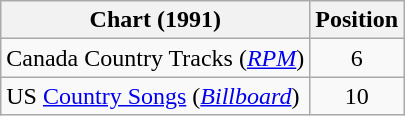<table class="wikitable sortable">
<tr>
<th scope="col">Chart (1991)</th>
<th scope="col">Position</th>
</tr>
<tr>
<td>Canada Country Tracks (<em><a href='#'>RPM</a></em>)</td>
<td align="center">6</td>
</tr>
<tr>
<td>US <a href='#'>Country Songs</a> (<em><a href='#'>Billboard</a></em>)</td>
<td align="center">10</td>
</tr>
</table>
